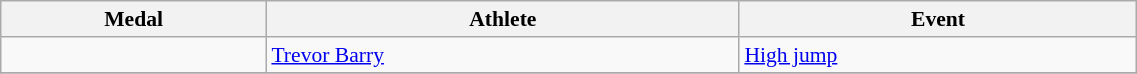<table class="wikitable" style="font-size:90%" width=60%>
<tr>
<th>Medal</th>
<th>Athlete</th>
<th>Event</th>
</tr>
<tr>
<td></td>
<td><a href='#'>Trevor Barry</a></td>
<td><a href='#'>High jump</a></td>
</tr>
<tr>
</tr>
</table>
